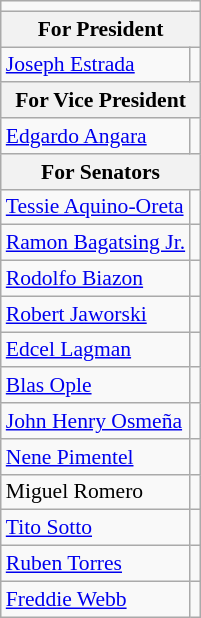<table class=wikitable style="font-size:90%">
<tr>
<td colspan=4 bgcolor=></td>
</tr>
<tr>
<th colspan=5>For President</th>
</tr>
<tr>
<td><a href='#'>Joseph Estrada</a></td>
<td></td>
</tr>
<tr>
<th colspan=5>For Vice President</th>
</tr>
<tr>
<td><a href='#'>Edgardo Angara</a></td>
<td></td>
</tr>
<tr>
<th colspan=5>For Senators</th>
</tr>
<tr>
<td><a href='#'>Tessie Aquino-Oreta</a></td>
<td></td>
</tr>
<tr>
<td><a href='#'>Ramon Bagatsing Jr.</a></td>
<td></td>
</tr>
<tr>
<td><a href='#'>Rodolfo Biazon</a></td>
<td></td>
</tr>
<tr>
<td><a href='#'>Robert Jaworski</a></td>
<td></td>
</tr>
<tr>
<td><a href='#'>Edcel Lagman</a></td>
<td></td>
</tr>
<tr>
<td><a href='#'>Blas Ople</a></td>
<td></td>
</tr>
<tr>
<td><a href='#'>John Henry Osmeña</a></td>
<td></td>
</tr>
<tr>
<td><a href='#'>Nene Pimentel</a></td>
<td></td>
</tr>
<tr>
<td>Miguel Romero</td>
<td></td>
</tr>
<tr>
<td><a href='#'>Tito Sotto</a></td>
<td></td>
</tr>
<tr>
<td><a href='#'>Ruben Torres</a></td>
<td></td>
</tr>
<tr>
<td><a href='#'>Freddie Webb</a></td>
<td></td>
</tr>
</table>
